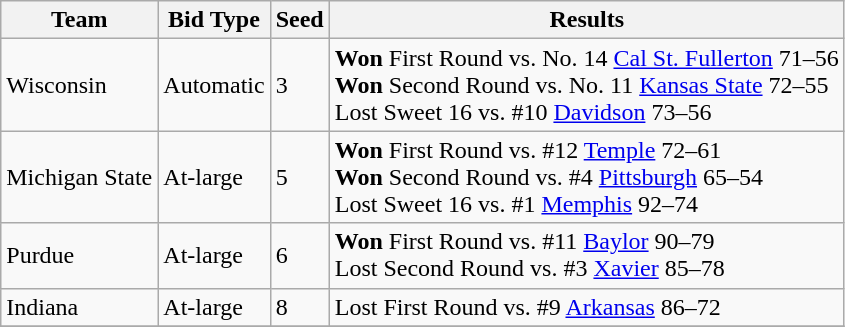<table class="wikitable">
<tr>
<th align="center">Team</th>
<th align="center">Bid Type</th>
<th align="center">Seed</th>
<th align="center">Results</th>
</tr>
<tr>
<td>Wisconsin</td>
<td>Automatic</td>
<td>3</td>
<td><strong>Won</strong> First Round vs. No. 14 <a href='#'>Cal St. Fullerton</a> 71–56 <br> <strong>Won</strong> Second Round vs. No. 11 <a href='#'>Kansas State</a> 72–55 <br> Lost Sweet 16 vs. #10 <a href='#'>Davidson</a> 73–56</td>
</tr>
<tr>
<td>Michigan State</td>
<td>At-large</td>
<td>5</td>
<td><strong>Won</strong> First Round vs. #12 <a href='#'>Temple</a> 72–61 <br> <strong>Won</strong> Second Round vs. #4 <a href='#'>Pittsburgh</a> 65–54 <br> Lost Sweet 16 vs. #1 <a href='#'>Memphis</a> 92–74</td>
</tr>
<tr>
<td>Purdue</td>
<td>At-large</td>
<td>6</td>
<td><strong>Won</strong> First Round vs. #11 <a href='#'>Baylor</a> 90–79 <br> Lost Second Round vs. #3 <a href='#'>Xavier</a> 85–78</td>
</tr>
<tr>
<td>Indiana</td>
<td>At-large</td>
<td>8</td>
<td>Lost First Round vs. #9 <a href='#'>Arkansas</a> 86–72</td>
</tr>
<tr>
</tr>
</table>
